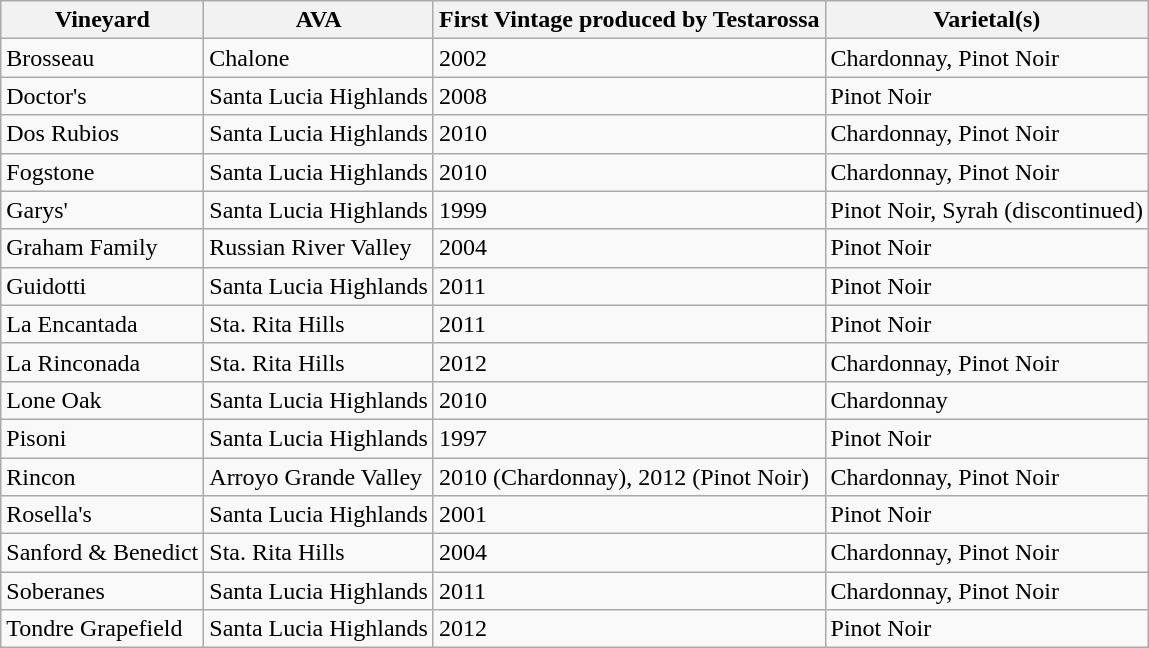<table class="wikitable">
<tr>
<th>Vineyard</th>
<th>AVA</th>
<th>First Vintage produced by Testarossa</th>
<th>Varietal(s)</th>
</tr>
<tr>
<td>Brosseau</td>
<td>Chalone</td>
<td>2002</td>
<td>Chardonnay, Pinot Noir</td>
</tr>
<tr>
<td>Doctor's</td>
<td>Santa Lucia Highlands</td>
<td>2008</td>
<td>Pinot Noir</td>
</tr>
<tr>
<td>Dos Rubios</td>
<td>Santa Lucia Highlands</td>
<td>2010</td>
<td>Chardonnay, Pinot Noir</td>
</tr>
<tr>
<td>Fogstone</td>
<td>Santa Lucia Highlands</td>
<td>2010</td>
<td>Chardonnay, Pinot Noir</td>
</tr>
<tr>
<td>Garys'</td>
<td>Santa Lucia Highlands</td>
<td>1999</td>
<td>Pinot Noir, Syrah (discontinued)</td>
</tr>
<tr>
<td>Graham Family</td>
<td>Russian River Valley</td>
<td>2004</td>
<td>Pinot Noir</td>
</tr>
<tr>
<td>Guidotti</td>
<td>Santa Lucia Highlands</td>
<td>2011</td>
<td>Pinot Noir</td>
</tr>
<tr>
<td>La Encantada</td>
<td>Sta. Rita Hills</td>
<td>2011</td>
<td>Pinot Noir</td>
</tr>
<tr>
<td>La Rinconada</td>
<td>Sta. Rita Hills</td>
<td>2012</td>
<td>Chardonnay, Pinot Noir</td>
</tr>
<tr>
<td>Lone Oak</td>
<td>Santa Lucia Highlands</td>
<td>2010</td>
<td>Chardonnay</td>
</tr>
<tr>
<td>Pisoni</td>
<td>Santa Lucia Highlands</td>
<td>1997</td>
<td>Pinot Noir</td>
</tr>
<tr>
<td>Rincon</td>
<td>Arroyo Grande Valley</td>
<td>2010 (Chardonnay), 2012 (Pinot Noir)</td>
<td>Chardonnay, Pinot Noir</td>
</tr>
<tr>
<td>Rosella's</td>
<td>Santa Lucia Highlands</td>
<td>2001</td>
<td>Pinot Noir</td>
</tr>
<tr>
<td>Sanford & Benedict</td>
<td>Sta. Rita Hills</td>
<td>2004</td>
<td>Chardonnay, Pinot Noir</td>
</tr>
<tr>
<td>Soberanes</td>
<td>Santa Lucia Highlands</td>
<td>2011</td>
<td>Chardonnay, Pinot Noir</td>
</tr>
<tr>
<td>Tondre Grapefield</td>
<td>Santa Lucia Highlands</td>
<td>2012</td>
<td>Pinot Noir</td>
</tr>
</table>
